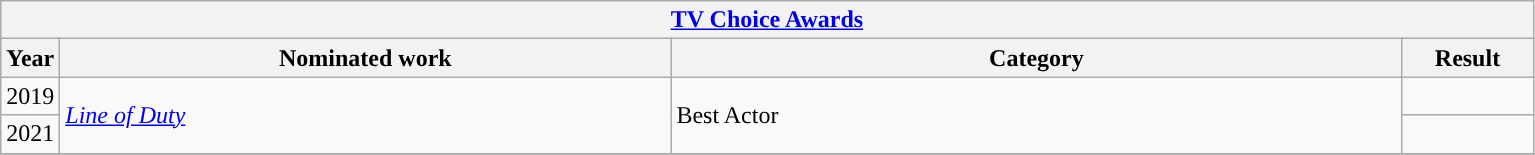<table class="wikitable">
<tr>
<th colspan="4"><a href='#'>TV Choice Awards</a></th>
</tr>
<tr>
<th scope="col" style="width:1em;">Year</th>
<th scope="col" style="width:25em;">Nominated work</th>
<th scope="col" style="width:30em;">Category</th>
<th scope="col" style="width:5em;">Result</th>
</tr>
<tr>
<td>2019</td>
<td rowspan="2"><em><a href='#'>Line of Duty</a></em></td>
<td rowspan="2">Best Actor</td>
<td></td>
</tr>
<tr>
<td>2021</td>
<td></td>
</tr>
<tr>
</tr>
</table>
